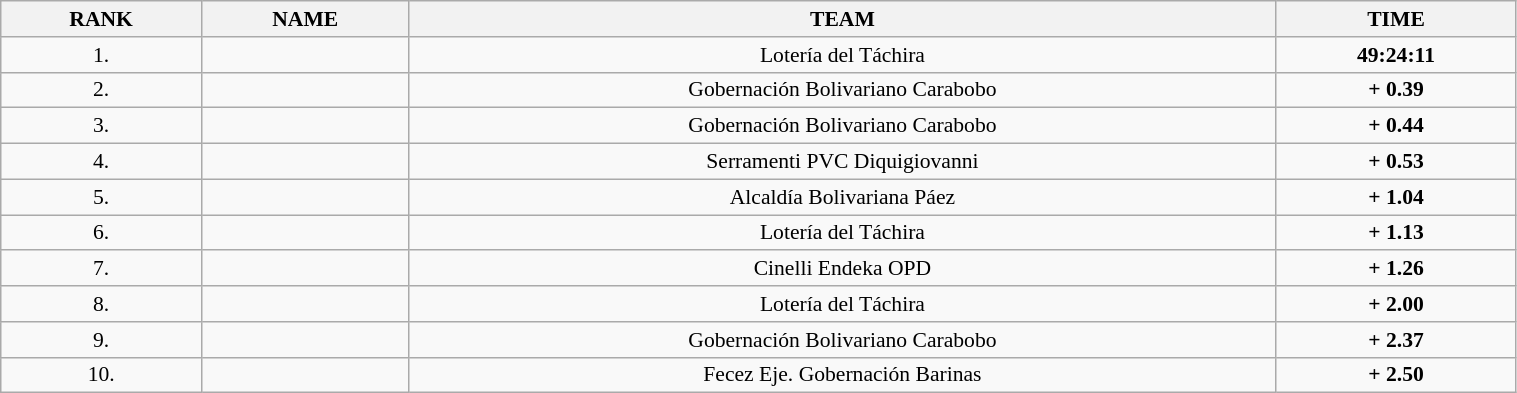<table class=wikitable style="font-size:90%" width="80%">
<tr>
<th>RANK</th>
<th>NAME</th>
<th>TEAM</th>
<th>TIME</th>
</tr>
<tr>
<td align="center">1.</td>
<td></td>
<td align="center">Lotería del Táchira</td>
<td align="center"><strong>49:24:11</strong></td>
</tr>
<tr>
<td align="center">2.</td>
<td></td>
<td align="center">Gobernación Bolivariano Carabobo</td>
<td align="center"><strong>+ 0.39</strong></td>
</tr>
<tr>
<td align="center">3.</td>
<td></td>
<td align="center">Gobernación Bolivariano Carabobo</td>
<td align="center"><strong>+ 0.44</strong></td>
</tr>
<tr>
<td align="center">4.</td>
<td></td>
<td align="center">Serramenti PVC Diquigiovanni</td>
<td align="center"><strong>+ 0.53</strong></td>
</tr>
<tr>
<td align="center">5.</td>
<td></td>
<td align="center">Alcaldía Bolivariana Páez</td>
<td align="center"><strong>+ 1.04</strong></td>
</tr>
<tr>
<td align="center">6.</td>
<td></td>
<td align="center">Lotería del Táchira</td>
<td align="center"><strong>+ 1.13</strong></td>
</tr>
<tr>
<td align="center">7.</td>
<td></td>
<td align="center">Cinelli Endeka OPD</td>
<td align="center"><strong>+ 1.26</strong></td>
</tr>
<tr>
<td align="center">8.</td>
<td></td>
<td align="center">Lotería del Táchira</td>
<td align="center"><strong>+ 2.00</strong></td>
</tr>
<tr>
<td align="center">9.</td>
<td></td>
<td align="center">Gobernación Bolivariano Carabobo</td>
<td align="center"><strong>+ 2.37</strong></td>
</tr>
<tr>
<td align="center">10.</td>
<td></td>
<td align="center">Fecez Eje. Gobernación Barinas</td>
<td align="center"><strong>+ 2.50</strong></td>
</tr>
</table>
